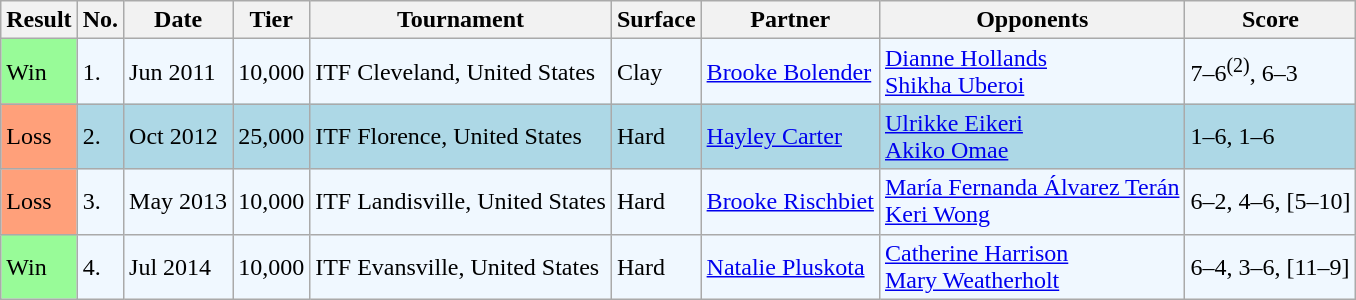<table class="sortable wikitable">
<tr>
<th>Result</th>
<th>No.</th>
<th>Date</th>
<th>Tier</th>
<th>Tournament</th>
<th>Surface</th>
<th>Partner</th>
<th>Opponents</th>
<th class="unsortable">Score</th>
</tr>
<tr style="background:#f0f8ff;">
<td style="background:#98fb98;">Win</td>
<td>1.</td>
<td>Jun 2011</td>
<td>10,000</td>
<td>ITF Cleveland, United States</td>
<td>Clay</td>
<td> <a href='#'>Brooke Bolender</a></td>
<td> <a href='#'>Dianne Hollands</a> <br>  <a href='#'>Shikha Uberoi</a></td>
<td>7–6<sup>(2)</sup>, 6–3</td>
</tr>
<tr style="background:lightblue;">
<td style="background:#ffa07a;">Loss</td>
<td>2.</td>
<td>Oct 2012</td>
<td>25,000</td>
<td>ITF Florence, United States</td>
<td>Hard</td>
<td> <a href='#'>Hayley Carter</a></td>
<td> <a href='#'>Ulrikke Eikeri</a> <br>  <a href='#'>Akiko Omae</a></td>
<td>1–6, 1–6</td>
</tr>
<tr style="background:#f0f8ff;">
<td style="background:#ffa07a;">Loss</td>
<td>3.</td>
<td>May 2013</td>
<td>10,000</td>
<td>ITF Landisville, United States</td>
<td>Hard</td>
<td> <a href='#'>Brooke Rischbiet</a></td>
<td> <a href='#'>María Fernanda Álvarez Terán</a> <br>  <a href='#'>Keri Wong</a></td>
<td>6–2, 4–6, [5–10]</td>
</tr>
<tr style="background:#f0f8ff;">
<td style="background:#98fb98;">Win</td>
<td>4.</td>
<td>Jul 2014</td>
<td>10,000</td>
<td>ITF Evansville, United States</td>
<td>Hard</td>
<td> <a href='#'>Natalie Pluskota</a></td>
<td> <a href='#'>Catherine Harrison</a> <br>  <a href='#'>Mary Weatherholt</a></td>
<td>6–4, 3–6, [11–9]</td>
</tr>
</table>
